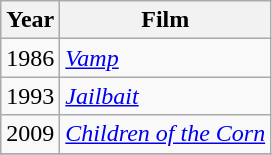<table class="wikitable sortable">
<tr>
<th>Year</th>
<th>Film</th>
</tr>
<tr>
<td>1986</td>
<td><em><a href='#'>Vamp</a></em></td>
</tr>
<tr>
<td>1993</td>
<td><em><a href='#'>Jailbait</a></em></td>
</tr>
<tr>
<td>2009</td>
<td><em><a href='#'>Children of the Corn</a></em></td>
</tr>
<tr>
</tr>
</table>
